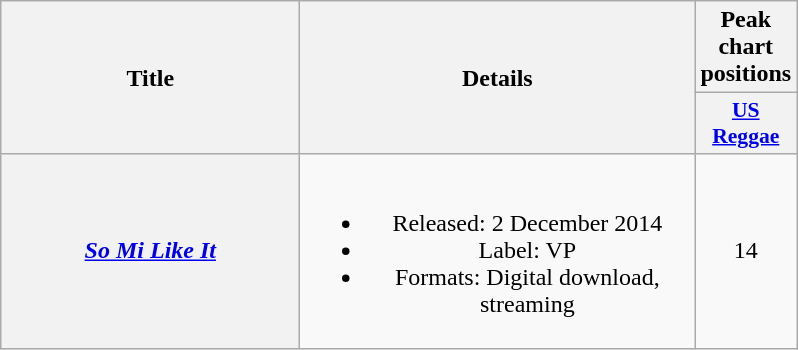<table class="wikitable plainrowheaders" style="text-align:center;">
<tr>
<th scope="col" rowspan="2" style="width:12em;">Title</th>
<th scope="col" rowspan="2" style="width:16em;">Details</th>
<th scope="col" colspan="1">Peak chart positions</th>
</tr>
<tr>
<th scope="col" style="width:2.2em;font-size:90%;"><a href='#'>US Reggae</a><br></th>
</tr>
<tr>
<th scope="row"><em><a href='#'>So Mi Like It</a></em></th>
<td><br><ul><li>Released: 2 December 2014</li><li>Label: VP</li><li>Formats: Digital download, streaming</li></ul></td>
<td>14</td>
</tr>
</table>
